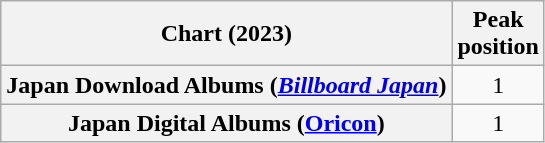<table class="wikitable sortable plainrowheaders" style="text-align:center">
<tr>
<th scope="col">Chart (2023)</th>
<th scope="col">Peak<br>position</th>
</tr>
<tr>
<th scope="row">Japan Download Albums (<em><a href='#'>Billboard Japan</a></em>)</th>
<td>1</td>
</tr>
<tr>
<th scope="row">Japan Digital Albums (<a href='#'>Oricon</a>)</th>
<td>1</td>
</tr>
</table>
